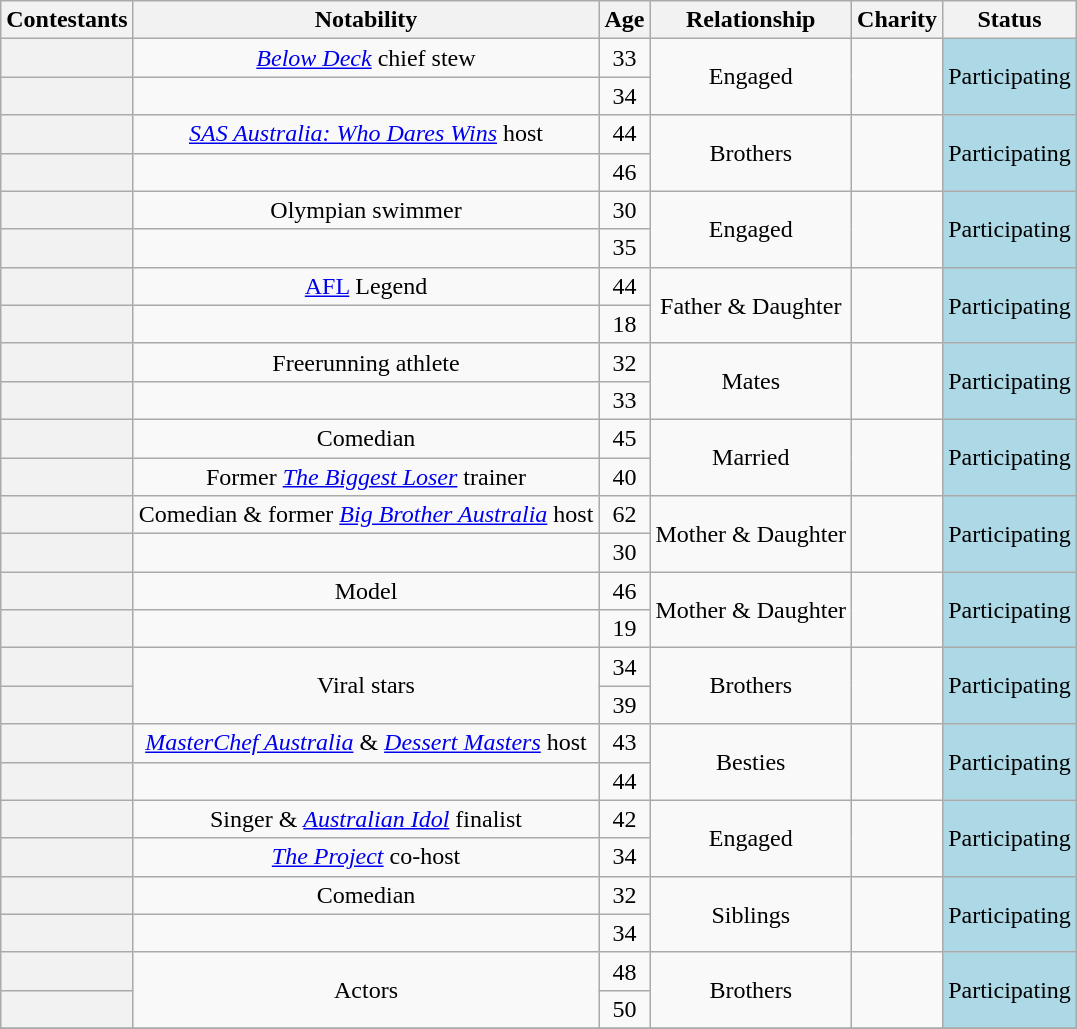<table class="wikitable sortable" style="text-align:center;">
<tr>
<th scope="col">Contestants</th>
<th scope="col" class="unsortable">Notability</th>
<th scope="col">Age</th>
<th scope="col" class="unsortable">Relationship</th>
<th scope="col">Charity</th>
<th scope="col">Status</th>
</tr>
<tr>
<th scope="row"></th>
<td><em><a href='#'>Below Deck</a></em> chief stew</td>
<td>33</td>
<td rowspan="2">Engaged</td>
<td rowspan="2"></td>
<td rowspan="2" bgcolor="lightblue">Participating</td>
</tr>
<tr>
<th scope="row"></th>
<td></td>
<td>34</td>
</tr>
<tr>
<th scope="row"></th>
<td><em><a href='#'>SAS Australia: Who Dares Wins</a></em> host</td>
<td>44</td>
<td rowspan="2">Brothers</td>
<td rowspan="2"></td>
<td rowspan="2" bgcolor="lightblue">Participating</td>
</tr>
<tr>
<th scope="row"></th>
<td></td>
<td>46</td>
</tr>
<tr>
<th scope="row"></th>
<td>Olympian swimmer</td>
<td>30</td>
<td rowspan="2">Engaged</td>
<td rowspan="2"></td>
<td rowspan="2" bgcolor="lightblue">Participating</td>
</tr>
<tr>
<th scope="row"></th>
<td></td>
<td>35</td>
</tr>
<tr>
<th scope="row"></th>
<td><a href='#'>AFL</a> Legend</td>
<td>44</td>
<td rowspan="2">Father & Daughter</td>
<td rowspan="2"></td>
<td rowspan="2" bgcolor="lightblue">Participating</td>
</tr>
<tr>
<th scope="row"></th>
<td></td>
<td>18</td>
</tr>
<tr>
<th scope="row"></th>
<td>Freerunning athlete</td>
<td>32</td>
<td rowspan="2">Mates</td>
<td rowspan="2"></td>
<td rowspan="2" bgcolor="lightblue">Participating</td>
</tr>
<tr>
<th scope="row"></th>
<td></td>
<td>33</td>
</tr>
<tr>
<th scope="row"></th>
<td>Comedian</td>
<td>45</td>
<td rowspan="2">Married</td>
<td rowspan="2"></td>
<td rowspan="2" bgcolor="lightblue">Participating</td>
</tr>
<tr>
<th scope="row"></th>
<td>Former <em><a href='#'>The Biggest Loser</a></em> trainer</td>
<td>40</td>
</tr>
<tr>
<th scope="row"></th>
<td>Comedian & former <em><a href='#'>Big Brother Australia</a></em> host</td>
<td>62</td>
<td rowspan="2">Mother & Daughter</td>
<td rowspan="2"></td>
<td rowspan="2" bgcolor="lightblue">Participating</td>
</tr>
<tr>
<th scope="row"></th>
<td></td>
<td>30</td>
</tr>
<tr>
<th scope="row"></th>
<td>Model</td>
<td>46</td>
<td rowspan="2">Mother & Daughter</td>
<td rowspan="2"></td>
<td rowspan="2" bgcolor="lightblue">Participating</td>
</tr>
<tr>
<th scope="row"></th>
<td></td>
<td>19</td>
</tr>
<tr>
<th scope="row"></th>
<td rowspan="2">Viral stars</td>
<td>34</td>
<td rowspan="2">Brothers</td>
<td rowspan="2"></td>
<td rowspan="2" bgcolor="lightblue">Participating</td>
</tr>
<tr>
<th scope="row"></th>
<td>39</td>
</tr>
<tr>
<th scope="row"></th>
<td><em><a href='#'>MasterChef Australia</a></em> & <em><a href='#'>Dessert Masters</a></em> host</td>
<td>43</td>
<td rowspan="2">Besties</td>
<td rowspan="2"></td>
<td rowspan="2" bgcolor="lightblue">Participating</td>
</tr>
<tr>
<th scope="row"></th>
<td></td>
<td>44</td>
</tr>
<tr>
<th scope="row"></th>
<td>Singer & <em><a href='#'>Australian Idol</a></em> finalist</td>
<td>42</td>
<td rowspan="2">Engaged</td>
<td rowspan="2"></td>
<td rowspan="2" bgcolor="lightblue">Participating</td>
</tr>
<tr>
<th scope="row"></th>
<td><em><a href='#'>The Project</a></em> co-host</td>
<td>34</td>
</tr>
<tr>
<th scope="row"></th>
<td>Comedian</td>
<td>32</td>
<td rowspan="2">Siblings</td>
<td rowspan="2"></td>
<td rowspan="2" bgcolor="lightblue">Participating</td>
</tr>
<tr>
<th scope="row"></th>
<td></td>
<td>34</td>
</tr>
<tr>
<th scope="row"></th>
<td rowspan="2">Actors</td>
<td>48</td>
<td rowspan="2">Brothers</td>
<td rowspan="2"></td>
<td rowspan="2" bgcolor="lightblue">Participating</td>
</tr>
<tr>
<th scope="row"></th>
<td>50</td>
</tr>
<tr>
</tr>
</table>
